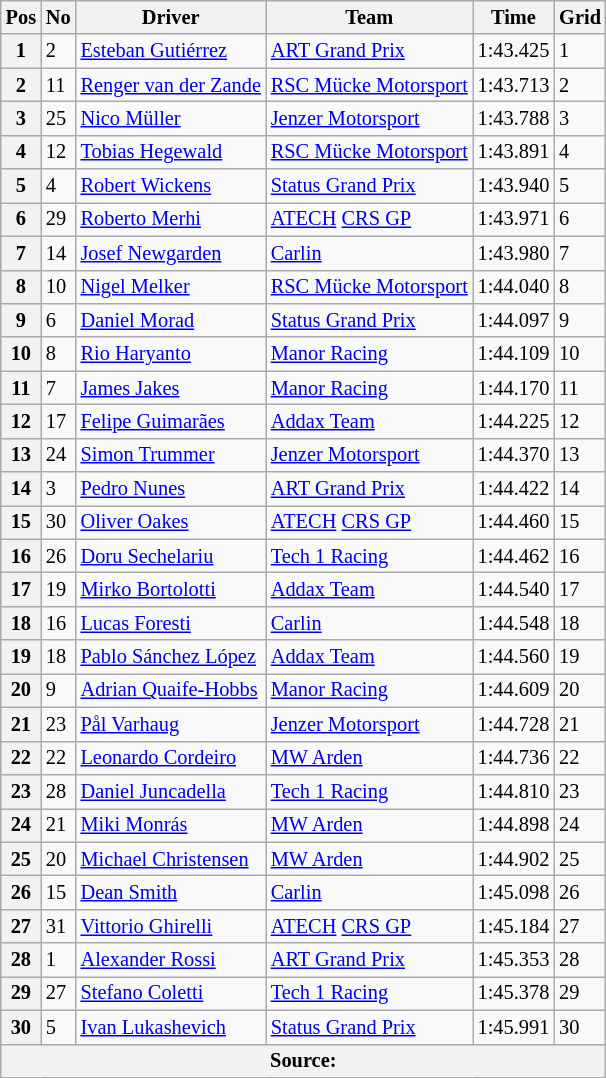<table class="wikitable" style="font-size: 85%">
<tr>
<th>Pos</th>
<th>No</th>
<th>Driver</th>
<th>Team</th>
<th>Time</th>
<th>Grid</th>
</tr>
<tr>
<th>1</th>
<td>2</td>
<td> <a href='#'>Esteban Gutiérrez</a></td>
<td><a href='#'>ART Grand Prix</a></td>
<td>1:43.425</td>
<td>1</td>
</tr>
<tr>
<th>2</th>
<td>11</td>
<td> <a href='#'>Renger van der Zande</a></td>
<td><a href='#'>RSC Mücke Motorsport</a></td>
<td>1:43.713</td>
<td>2</td>
</tr>
<tr>
<th>3</th>
<td>25</td>
<td> <a href='#'>Nico Müller</a></td>
<td><a href='#'>Jenzer Motorsport</a></td>
<td>1:43.788</td>
<td>3</td>
</tr>
<tr>
<th>4</th>
<td>12</td>
<td> <a href='#'>Tobias Hegewald</a></td>
<td><a href='#'>RSC Mücke Motorsport</a></td>
<td>1:43.891</td>
<td>4</td>
</tr>
<tr>
<th>5</th>
<td>4</td>
<td> <a href='#'>Robert Wickens</a></td>
<td><a href='#'>Status Grand Prix</a></td>
<td>1:43.940</td>
<td>5</td>
</tr>
<tr>
<th>6</th>
<td>29</td>
<td> <a href='#'>Roberto Merhi</a></td>
<td><a href='#'>ATECH</a> <a href='#'>CRS GP</a></td>
<td>1:43.971</td>
<td>6</td>
</tr>
<tr>
<th>7</th>
<td>14</td>
<td> <a href='#'>Josef Newgarden</a></td>
<td><a href='#'>Carlin</a></td>
<td>1:43.980</td>
<td>7</td>
</tr>
<tr>
<th>8</th>
<td>10</td>
<td> <a href='#'>Nigel Melker</a></td>
<td><a href='#'>RSC Mücke Motorsport</a></td>
<td>1:44.040</td>
<td>8</td>
</tr>
<tr>
<th>9</th>
<td>6</td>
<td> <a href='#'>Daniel Morad</a></td>
<td><a href='#'>Status Grand Prix</a></td>
<td>1:44.097</td>
<td>9</td>
</tr>
<tr>
<th>10</th>
<td>8</td>
<td> <a href='#'>Rio Haryanto</a></td>
<td><a href='#'>Manor Racing</a></td>
<td>1:44.109</td>
<td>10</td>
</tr>
<tr>
<th>11</th>
<td>7</td>
<td> <a href='#'>James Jakes</a></td>
<td><a href='#'>Manor Racing</a></td>
<td>1:44.170</td>
<td>11</td>
</tr>
<tr>
<th>12</th>
<td>17</td>
<td> <a href='#'>Felipe Guimarães</a></td>
<td><a href='#'>Addax Team</a></td>
<td>1:44.225</td>
<td>12</td>
</tr>
<tr>
<th>13</th>
<td>24</td>
<td> <a href='#'>Simon Trummer</a></td>
<td><a href='#'>Jenzer Motorsport</a></td>
<td>1:44.370</td>
<td>13</td>
</tr>
<tr>
<th>14</th>
<td>3</td>
<td> <a href='#'>Pedro Nunes</a></td>
<td><a href='#'>ART Grand Prix</a></td>
<td>1:44.422</td>
<td>14</td>
</tr>
<tr>
<th>15</th>
<td>30</td>
<td> <a href='#'>Oliver Oakes</a></td>
<td><a href='#'>ATECH</a> <a href='#'>CRS GP</a></td>
<td>1:44.460</td>
<td>15</td>
</tr>
<tr>
<th>16</th>
<td>26</td>
<td> <a href='#'>Doru Sechelariu</a></td>
<td><a href='#'>Tech 1 Racing</a></td>
<td>1:44.462</td>
<td>16</td>
</tr>
<tr>
<th>17</th>
<td>19</td>
<td> <a href='#'>Mirko Bortolotti</a></td>
<td><a href='#'>Addax Team</a></td>
<td>1:44.540</td>
<td>17</td>
</tr>
<tr>
<th>18</th>
<td>16</td>
<td> <a href='#'>Lucas Foresti</a></td>
<td><a href='#'>Carlin</a></td>
<td>1:44.548</td>
<td>18</td>
</tr>
<tr>
<th>19</th>
<td>18</td>
<td> <a href='#'>Pablo Sánchez López</a></td>
<td><a href='#'>Addax Team</a></td>
<td>1:44.560</td>
<td>19</td>
</tr>
<tr>
<th>20</th>
<td>9</td>
<td> <a href='#'>Adrian Quaife-Hobbs</a></td>
<td><a href='#'>Manor Racing</a></td>
<td>1:44.609</td>
<td>20</td>
</tr>
<tr>
<th>21</th>
<td>23</td>
<td> <a href='#'>Pål Varhaug</a></td>
<td><a href='#'>Jenzer Motorsport</a></td>
<td>1:44.728</td>
<td>21</td>
</tr>
<tr>
<th>22</th>
<td>22</td>
<td> <a href='#'>Leonardo Cordeiro</a></td>
<td><a href='#'>MW Arden</a></td>
<td>1:44.736</td>
<td>22</td>
</tr>
<tr>
<th>23</th>
<td>28</td>
<td> <a href='#'>Daniel Juncadella</a></td>
<td><a href='#'>Tech 1 Racing</a></td>
<td>1:44.810</td>
<td>23</td>
</tr>
<tr>
<th>24</th>
<td>21</td>
<td> <a href='#'>Miki Monrás</a></td>
<td><a href='#'>MW Arden</a></td>
<td>1:44.898</td>
<td>24</td>
</tr>
<tr>
<th>25</th>
<td>20</td>
<td> <a href='#'>Michael Christensen</a></td>
<td><a href='#'>MW Arden</a></td>
<td>1:44.902</td>
<td>25</td>
</tr>
<tr>
<th>26</th>
<td>15</td>
<td> <a href='#'>Dean Smith</a></td>
<td><a href='#'>Carlin</a></td>
<td>1:45.098</td>
<td>26</td>
</tr>
<tr>
<th>27</th>
<td>31</td>
<td> <a href='#'>Vittorio Ghirelli</a></td>
<td><a href='#'>ATECH</a> <a href='#'>CRS GP</a></td>
<td>1:45.184</td>
<td>27</td>
</tr>
<tr>
<th>28</th>
<td>1</td>
<td> <a href='#'>Alexander Rossi</a></td>
<td><a href='#'>ART Grand Prix</a></td>
<td>1:45.353</td>
<td>28</td>
</tr>
<tr>
<th>29</th>
<td>27</td>
<td> <a href='#'>Stefano Coletti</a></td>
<td><a href='#'>Tech 1 Racing</a></td>
<td>1:45.378</td>
<td>29</td>
</tr>
<tr>
<th>30</th>
<td>5</td>
<td> <a href='#'>Ivan Lukashevich</a></td>
<td><a href='#'>Status Grand Prix</a></td>
<td>1:45.991</td>
<td>30</td>
</tr>
<tr>
<th colspan="6">Source:</th>
</tr>
</table>
